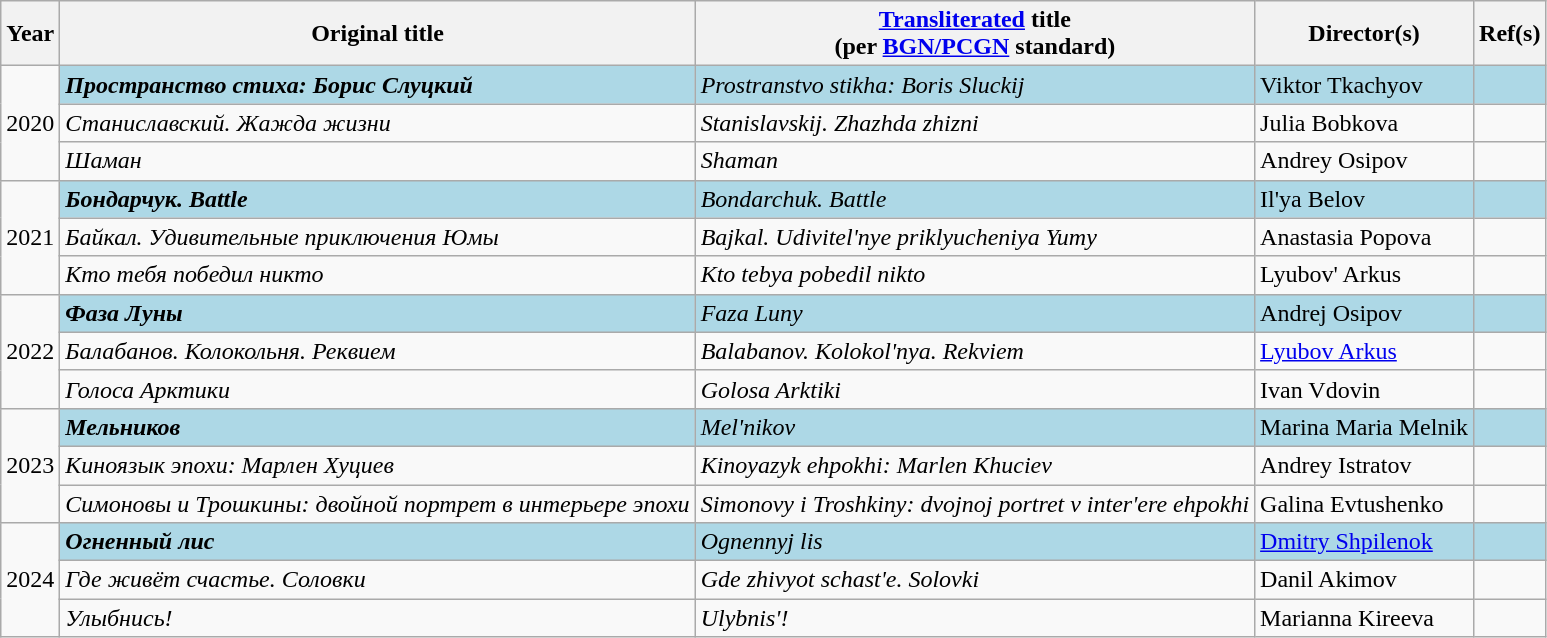<table class="wikitable sortable">
<tr>
<th scope="col">Year</th>
<th scope="col">Original title</th>
<th scope="col"><a href='#'>Transliterated</a> title<br>(per <a href='#'>BGN/PCGN</a> standard)</th>
<th scope="col">Director(s)</th>
<th scope="col" class="unsortable">Ref(s)</th>
</tr>
<tr>
<td rowspan="3">2020</td>
<td style="background-color:lightblue"><strong><em>Пространство стиха: Борис Слуцкий</em></strong></td>
<td style="background-color:lightblue"><em>Prostranstvo stikha: Boris Sluckij</em></td>
<td style="background-color:lightblue">Viktor Tkachyov</td>
<td style="background-color:lightblue"></td>
</tr>
<tr>
<td><em>Станиславский. Жажда жизни</em></td>
<td><em>Stanislavskij. Zhazhda zhizni</em></td>
<td>Julia Bobkova</td>
<td></td>
</tr>
<tr>
<td><em>Шаман</em></td>
<td><em>Shaman</em></td>
<td>Andrey Osipov</td>
<td></td>
</tr>
<tr>
<td rowspan="3">2021</td>
<td style="background-color:lightblue"><strong><em>Бондарчук. Battle</em></strong></td>
<td style="background-color:lightblue"><em>Bondarchuk. Battle</em></td>
<td style="background-color:lightblue">Il'ya Belov</td>
<td style="background-color:lightblue"></td>
</tr>
<tr>
<td><em>Байкал. Удивительные приключения Юмы</em></td>
<td><em>Bajkal. Udivitel'nye priklyucheniya Yumy</em></td>
<td>Anastasia Popova</td>
<td></td>
</tr>
<tr>
<td><em>Кто тебя победил никто</em></td>
<td><em>Kto tebya pobedil nikto</em></td>
<td>Lyubov' Arkus</td>
<td></td>
</tr>
<tr>
<td rowspan="3">2022</td>
<td style="background-color:lightblue"><strong><em>Фаза Луны</em></strong></td>
<td style="background-color:lightblue"><em>Faza Luny</em></td>
<td style="background-color:lightblue">Andrej Osipov</td>
<td style="background-color:lightblue"></td>
</tr>
<tr>
<td><em>Балабанов. Колокольня. Реквием</em></td>
<td><em>Balabanov. Kolokol'nya. Rekviem</em></td>
<td><a href='#'>Lyubov Arkus</a></td>
<td></td>
</tr>
<tr>
<td><em>Голоса Арктики</em></td>
<td><em>Golosa Arktiki</em></td>
<td>Ivan Vdovin</td>
<td></td>
</tr>
<tr>
<td rowspan="3">2023</td>
<td style="background-color:lightblue"><strong><em>Мельников</em></strong></td>
<td style="background-color:lightblue"><em>Mel'nikov</em></td>
<td style="background-color:lightblue">Marina Maria Melnik</td>
<td style="background-color:lightblue"></td>
</tr>
<tr>
<td><em>Киноязык эпохи: Марлен Хуциев</em></td>
<td><em>Kinoyazyk ehpokhi: Marlen Khuciev</em></td>
<td>Andrey Istratov</td>
<td></td>
</tr>
<tr>
<td><em>Симоновы и Трошкины: двойной портрет в интерьере эпохи</em></td>
<td><em>Simonovy i Troshkiny: dvojnoj portret v inter'ere ehpokhi</em></td>
<td>Galina Evtushenko</td>
<td></td>
</tr>
<tr>
<td rowspan="3">2024</td>
<td style="background-color:lightblue"><strong><em>Огненный лис</em></strong></td>
<td style="background-color:lightblue"><em>Ognennyj lis</em></td>
<td style="background-color:lightblue"><a href='#'>Dmitry Shpilenok</a></td>
<td style="background-color:lightblue"></td>
</tr>
<tr>
<td><em>Где живёт счастье. Соловки</em></td>
<td><em>Gde zhivyot schast'e. Solovki</em></td>
<td>Danil Akimov</td>
<td></td>
</tr>
<tr>
<td><em>Улыбнись!</em></td>
<td><em>Ulybnis'!</em></td>
<td>Marianna Kireeva</td>
<td></td>
</tr>
</table>
